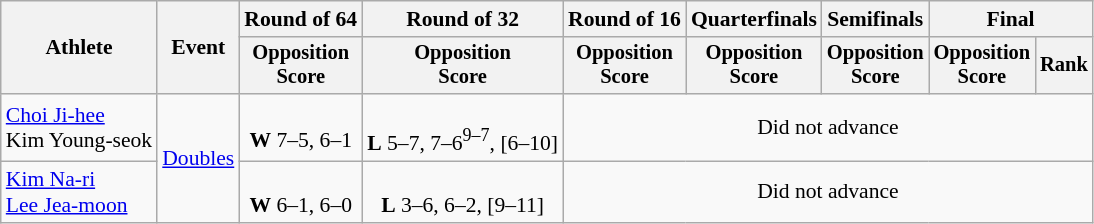<table class=wikitable style="font-size:90%; text-align:center;">
<tr>
<th rowspan="2">Athlete</th>
<th rowspan="2">Event</th>
<th>Round of 64</th>
<th>Round of 32</th>
<th>Round of 16</th>
<th>Quarterfinals</th>
<th>Semifinals</th>
<th colspan=2>Final</th>
</tr>
<tr style="font-size:95%">
<th>Opposition<br>Score</th>
<th>Opposition<br>Score</th>
<th>Opposition<br>Score</th>
<th>Opposition<br>Score</th>
<th>Opposition<br>Score</th>
<th>Opposition<br>Score</th>
<th>Rank</th>
</tr>
<tr>
<td align=left><a href='#'>Choi Ji-hee</a><br>Kim Young-seok</td>
<td align=left rowspan=2><a href='#'>Doubles</a></td>
<td><br><strong>W</strong> 7–5, 6–1</td>
<td><br><strong>L</strong> 5–7, 7–6<sup>9–7</sup>, [6–10]</td>
<td colspan=5>Did not advance</td>
</tr>
<tr>
<td align=left><a href='#'>Kim Na-ri</a><br><a href='#'>Lee Jea-moon</a></td>
<td><br><strong>W</strong> 6–1, 6–0</td>
<td><br><strong>L</strong> 3–6, 6–2, [9–11]</td>
<td colspan=5>Did not advance</td>
</tr>
</table>
